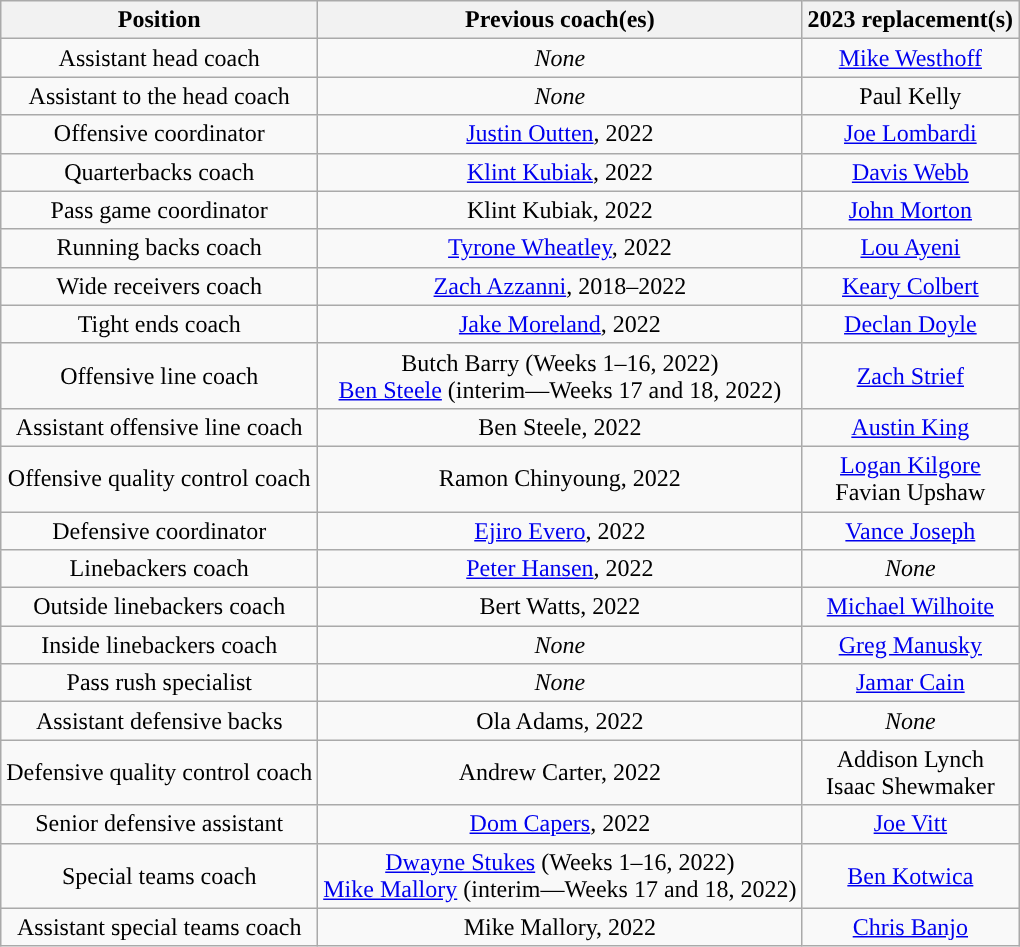<table class="wikitable" style="text-align:center">
<tr>
<th>Position</th>
<th>Previous coach(es)</th>
<th>2023 replacement(s)</th>
</tr>
<tr>
<td>Assistant head coach</td>
<td><em>None</em></td>
<td><a href='#'>Mike Westhoff</a></td>
</tr>
<tr>
<td>Assistant to the head coach</td>
<td><em>None</em></td>
<td>Paul Kelly</td>
</tr>
<tr>
<td>Offensive coordinator</td>
<td><a href='#'>Justin Outten</a>, 2022</td>
<td><a href='#'>Joe Lombardi</a></td>
</tr>
<tr>
<td>Quarterbacks coach</td>
<td><a href='#'>Klint Kubiak</a>, 2022</td>
<td><a href='#'>Davis Webb</a></td>
</tr>
<tr>
<td>Pass game coordinator</td>
<td>Klint Kubiak, 2022</td>
<td><a href='#'>John Morton</a></td>
</tr>
<tr>
<td>Running backs coach</td>
<td><a href='#'>Tyrone Wheatley</a>, 2022</td>
<td><a href='#'>Lou Ayeni</a></td>
</tr>
<tr>
<td>Wide receivers coach</td>
<td><a href='#'>Zach Azzanni</a>, 2018–2022</td>
<td><a href='#'>Keary Colbert</a></td>
</tr>
<tr>
<td>Tight ends coach</td>
<td><a href='#'>Jake Moreland</a>, 2022</td>
<td><a href='#'>Declan Doyle</a></td>
</tr>
<tr>
<td>Offensive line coach</td>
<td>Butch Barry (Weeks 1–16, 2022)<br><a href='#'>Ben Steele</a> (interim—Weeks 17 and 18, 2022)</td>
<td><a href='#'>Zach Strief</a></td>
</tr>
<tr>
<td>Assistant offensive line coach</td>
<td>Ben Steele, 2022</td>
<td><a href='#'>Austin King</a></td>
</tr>
<tr>
<td>Offensive quality control coach</td>
<td>Ramon Chinyoung, 2022</td>
<td><a href='#'>Logan Kilgore</a><br>Favian Upshaw</td>
</tr>
<tr>
<td>Defensive coordinator</td>
<td><a href='#'>Ejiro Evero</a>, 2022</td>
<td><a href='#'>Vance Joseph</a></td>
</tr>
<tr>
<td>Linebackers coach</td>
<td><a href='#'>Peter Hansen</a>, 2022</td>
<td><em>None</em></td>
</tr>
<tr>
<td>Outside linebackers coach</td>
<td>Bert Watts, 2022</td>
<td><a href='#'>Michael Wilhoite</a></td>
</tr>
<tr>
<td>Inside linebackers coach</td>
<td><em>None</em></td>
<td><a href='#'>Greg Manusky</a></td>
</tr>
<tr>
<td>Pass rush specialist</td>
<td><em>None</em></td>
<td><a href='#'>Jamar Cain</a></td>
</tr>
<tr>
<td>Assistant defensive backs</td>
<td>Ola Adams, 2022</td>
<td><em>None</em></td>
</tr>
<tr>
<td>Defensive quality control coach</td>
<td>Andrew Carter, 2022</td>
<td>Addison Lynch<br>Isaac Shewmaker</td>
</tr>
<tr>
<td>Senior defensive assistant</td>
<td><a href='#'>Dom Capers</a>, 2022</td>
<td><a href='#'>Joe Vitt</a></td>
</tr>
<tr>
<td>Special teams coach</td>
<td><a href='#'>Dwayne Stukes</a> (Weeks 1–16, 2022)<br><a href='#'>Mike Mallory</a> (interim—Weeks 17 and 18, 2022)</td>
<td><a href='#'>Ben Kotwica</a></td>
</tr>
<tr>
<td>Assistant special teams coach</td>
<td>Mike Mallory, 2022</td>
<td><a href='#'>Chris Banjo</a></td>
</tr>
</table>
